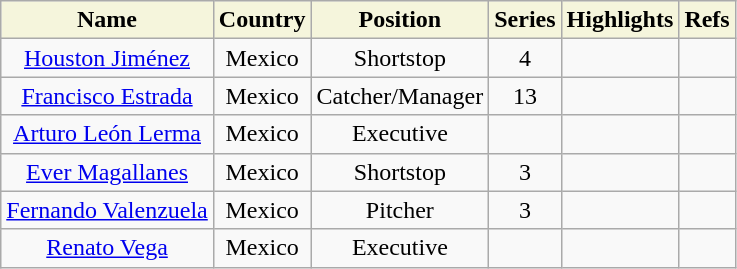<table class="wikitable">
<tr>
<th style="background:#F5F5DC;">Name</th>
<th style="background:#F5F5DC;">Country</th>
<th style="background:#F5F5DC;">Position</th>
<th style="background:#F5F5DC;">Series</th>
<th style="background:#F5F5DC;">Highlights</th>
<th style="background:#F5F5DC;">Refs</th>
</tr>
<tr align=center>
<td><a href='#'>Houston Jiménez</a></td>
<td> Mexico</td>
<td>Shortstop</td>
<td>4</td>
<td></td>
<td></td>
</tr>
<tr align=center>
<td><a href='#'>Francisco Estrada</a></td>
<td> Mexico</td>
<td>Catcher/Manager</td>
<td>13</td>
<td></td>
<td></td>
</tr>
<tr align=center>
<td><a href='#'>Arturo León Lerma</a></td>
<td> Mexico</td>
<td>Executive</td>
<td></td>
<td></td>
<td></td>
</tr>
<tr align=center>
<td><a href='#'>Ever Magallanes</a></td>
<td> Mexico</td>
<td>Shortstop</td>
<td>3</td>
<td></td>
<td></td>
</tr>
<tr align=center>
<td><a href='#'>Fernando Valenzuela</a></td>
<td> Mexico</td>
<td>Pitcher</td>
<td>3</td>
<td></td>
<td></td>
</tr>
<tr align=center>
<td><a href='#'>Renato Vega</a></td>
<td> Mexico</td>
<td>Executive</td>
<td></td>
<td></td>
<td></td>
</tr>
</table>
